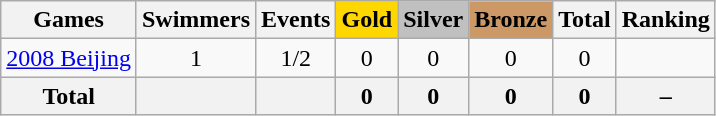<table class="wikitable sortable" style="text-align:center">
<tr>
<th>Games</th>
<th>Swimmers</th>
<th>Events</th>
<th style="background-color:gold;">Gold</th>
<th style="background-color:silver;">Silver</th>
<th style="background-color:#c96;">Bronze</th>
<th>Total</th>
<th>Ranking</th>
</tr>
<tr>
<td align=left><a href='#'>2008 Beijing</a></td>
<td>1</td>
<td>1/2</td>
<td>0</td>
<td>0</td>
<td>0</td>
<td>0</td>
<td></td>
</tr>
<tr>
<th>Total</th>
<th></th>
<th></th>
<th>0</th>
<th>0</th>
<th>0</th>
<th>0</th>
<th>–</th>
</tr>
</table>
